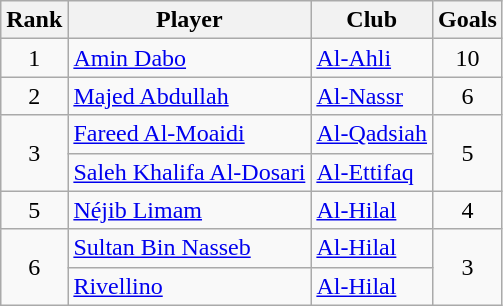<table class="wikitable sortable" style="text-align:center">
<tr>
<th>Rank</th>
<th>Player</th>
<th>Club</th>
<th>Goals</th>
</tr>
<tr>
<td>1</td>
<td align="left"><strong></strong> <a href='#'>Amin Dabo</a></td>
<td align="left"><a href='#'>Al-Ahli</a></td>
<td>10</td>
</tr>
<tr>
<td>2</td>
<td align="left"><strong></strong> <a href='#'>Majed Abdullah</a></td>
<td align="left"><a href='#'>Al-Nassr</a></td>
<td>6</td>
</tr>
<tr>
<td rowspan=2>3</td>
<td align="left"><strong></strong> <a href='#'>Fareed Al-Moaidi</a></td>
<td align="left"><a href='#'>Al-Qadsiah</a></td>
<td rowspan=2>5</td>
</tr>
<tr>
<td align="left"><strong></strong> <a href='#'>Saleh Khalifa Al-Dosari</a></td>
<td align="left"><a href='#'>Al-Ettifaq</a></td>
</tr>
<tr>
<td>5</td>
<td align="left"><strong></strong> <a href='#'>Néjib Limam</a></td>
<td align="left"><a href='#'>Al-Hilal</a></td>
<td>4</td>
</tr>
<tr>
<td rowspan=2>6</td>
<td align="left"><strong></strong> <a href='#'>Sultan Bin Nasseb</a></td>
<td align="left"><a href='#'>Al-Hilal</a></td>
<td rowspan=2>3</td>
</tr>
<tr>
<td align="left"><strong></strong> <a href='#'>Rivellino</a></td>
<td align="left"><a href='#'>Al-Hilal</a></td>
</tr>
</table>
